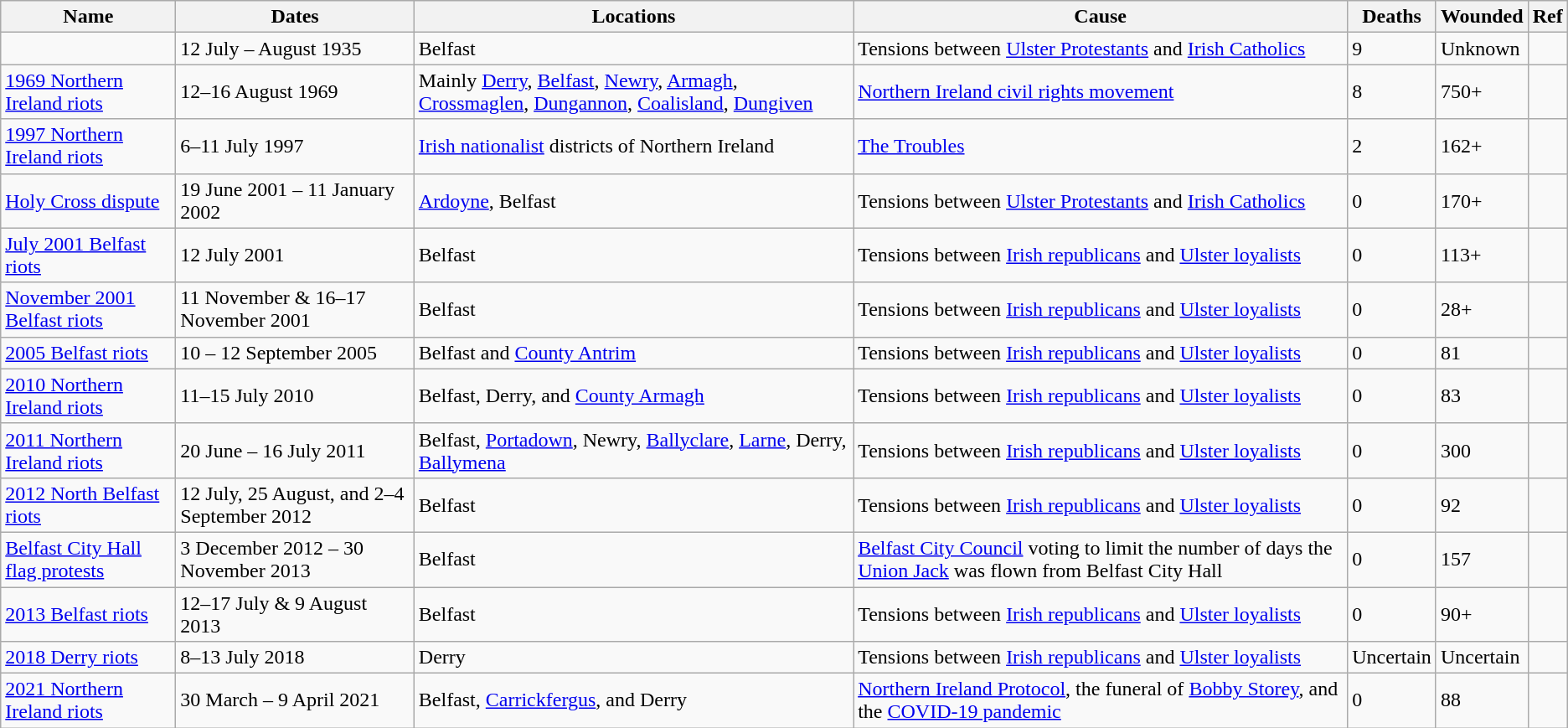<table class="wikitable sortable">
<tr>
<th>Name</th>
<th>Dates</th>
<th>Locations</th>
<th>Cause</th>
<th>Deaths</th>
<th>Wounded</th>
<th>Ref</th>
</tr>
<tr>
<td></td>
<td>12 July – August 1935</td>
<td>Belfast</td>
<td>Tensions between <a href='#'>Ulster Protestants</a> and <a href='#'>Irish Catholics</a></td>
<td>9</td>
<td>Unknown</td>
<td></td>
</tr>
<tr>
<td><a href='#'>1969 Northern Ireland riots</a></td>
<td>12–16 August 1969</td>
<td>Mainly <a href='#'>Derry</a>, <a href='#'>Belfast</a>, <a href='#'>Newry</a>, <a href='#'>Armagh</a>, <a href='#'>Crossmaglen</a>, <a href='#'>Dungannon</a>, <a href='#'>Coalisland</a>, <a href='#'>Dungiven</a></td>
<td><a href='#'>Northern Ireland civil rights movement</a></td>
<td>8</td>
<td>750+</td>
<td></td>
</tr>
<tr>
<td><a href='#'>1997 Northern Ireland riots</a></td>
<td>6–11 July 1997</td>
<td><a href='#'>Irish nationalist</a> districts of Northern Ireland</td>
<td><a href='#'>The Troubles</a></td>
<td>2</td>
<td>162+</td>
<td></td>
</tr>
<tr>
<td><a href='#'>Holy Cross dispute</a></td>
<td>19 June 2001 – 11 January 2002</td>
<td><a href='#'>Ardoyne</a>, Belfast</td>
<td>Tensions between <a href='#'>Ulster Protestants</a> and <a href='#'>Irish Catholics</a></td>
<td>0</td>
<td>170+</td>
<td></td>
</tr>
<tr>
<td><a href='#'>July 2001 Belfast riots</a></td>
<td>12 July 2001</td>
<td>Belfast</td>
<td>Tensions between <a href='#'>Irish republicans</a> and <a href='#'>Ulster loyalists</a></td>
<td>0</td>
<td>113+</td>
<td></td>
</tr>
<tr>
<td><a href='#'>November 2001 Belfast riots</a></td>
<td>11 November & 16–17 November 2001</td>
<td>Belfast</td>
<td>Tensions between <a href='#'>Irish republicans</a> and <a href='#'>Ulster loyalists</a></td>
<td>0</td>
<td>28+</td>
<td></td>
</tr>
<tr>
<td><a href='#'>2005 Belfast riots</a></td>
<td>10 – 12 September 2005</td>
<td>Belfast and <a href='#'>County Antrim</a></td>
<td>Tensions between <a href='#'>Irish republicans</a> and <a href='#'>Ulster loyalists</a></td>
<td>0</td>
<td>81</td>
<td></td>
</tr>
<tr>
<td><a href='#'>2010 Northern Ireland riots</a></td>
<td>11–15 July 2010</td>
<td>Belfast, Derry, and <a href='#'>County Armagh</a></td>
<td>Tensions between <a href='#'>Irish republicans</a> and <a href='#'>Ulster loyalists</a></td>
<td>0</td>
<td>83</td>
<td></td>
</tr>
<tr>
<td><a href='#'>2011 Northern Ireland riots</a></td>
<td>20 June – 16 July 2011</td>
<td>Belfast, <a href='#'>Portadown</a>, Newry, <a href='#'>Ballyclare</a>, <a href='#'>Larne</a>, Derry, <a href='#'>Ballymena</a></td>
<td>Tensions between <a href='#'>Irish republicans</a> and <a href='#'>Ulster loyalists</a></td>
<td>0</td>
<td>300</td>
<td></td>
</tr>
<tr>
<td><a href='#'>2012 North Belfast riots</a></td>
<td>12 July, 25 August, and 2–4 September 2012</td>
<td>Belfast</td>
<td>Tensions between <a href='#'>Irish republicans</a> and <a href='#'>Ulster loyalists</a></td>
<td>0</td>
<td>92</td>
<td></td>
</tr>
<tr>
<td><a href='#'>Belfast City Hall flag protests</a></td>
<td>3 December 2012 – 30 November 2013</td>
<td>Belfast</td>
<td><a href='#'>Belfast City Council</a> voting to limit the number of days the <a href='#'>Union Jack</a> was flown from Belfast City Hall</td>
<td>0</td>
<td>157</td>
<td></td>
</tr>
<tr>
<td><a href='#'>2013 Belfast riots</a></td>
<td>12–17 July & 9 August 2013</td>
<td>Belfast</td>
<td>Tensions between <a href='#'>Irish republicans</a> and <a href='#'>Ulster loyalists</a></td>
<td>0</td>
<td>90+</td>
<td></td>
</tr>
<tr>
<td><a href='#'>2018 Derry riots</a></td>
<td>8–13 July 2018</td>
<td>Derry</td>
<td>Tensions between <a href='#'>Irish republicans</a> and <a href='#'>Ulster loyalists</a></td>
<td>Uncertain</td>
<td>Uncertain</td>
<td></td>
</tr>
<tr>
<td><a href='#'>2021 Northern Ireland riots</a></td>
<td>30 March – 9 April 2021</td>
<td>Belfast, <a href='#'>Carrickfergus</a>, and Derry</td>
<td><a href='#'>Northern Ireland Protocol</a>, the funeral of <a href='#'>Bobby Storey</a>, and the <a href='#'>COVID-19 pandemic</a></td>
<td>0</td>
<td>88</td>
<td></td>
</tr>
</table>
